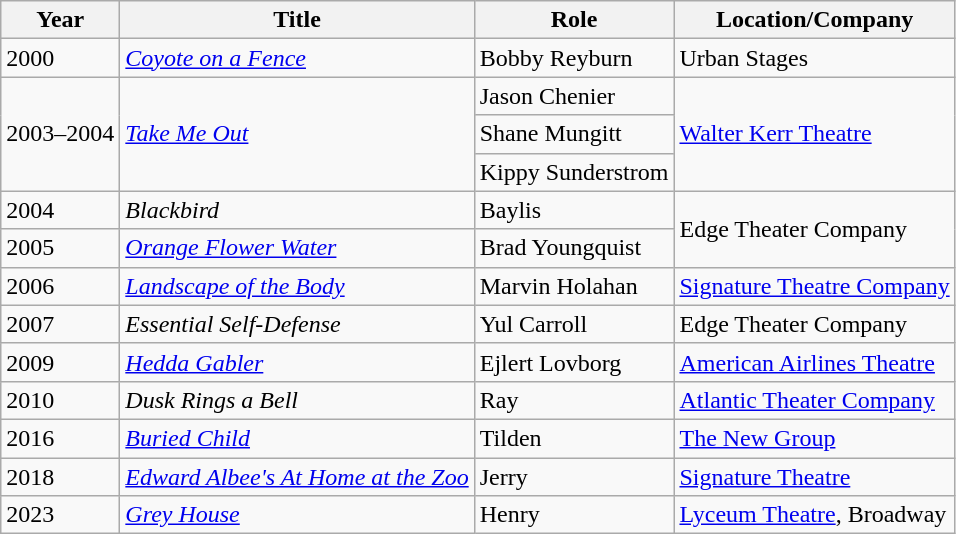<table class="wikitable sortable">
<tr>
<th>Year</th>
<th>Title</th>
<th>Role</th>
<th>Location/Company</th>
</tr>
<tr>
<td>2000</td>
<td><em><a href='#'>Coyote on a Fence</a></em></td>
<td>Bobby Reyburn</td>
<td>Urban Stages</td>
</tr>
<tr>
<td rowspan="3">2003–2004</td>
<td rowspan="3"><em><a href='#'>Take Me Out</a></em></td>
<td>Jason Chenier</td>
<td rowspan="3"><a href='#'>Walter Kerr Theatre</a></td>
</tr>
<tr>
<td>Shane Mungitt</td>
</tr>
<tr>
<td>Kippy Sunderstrom</td>
</tr>
<tr>
<td>2004</td>
<td><em>Blackbird</em></td>
<td>Baylis</td>
<td rowspan="2">Edge Theater Company</td>
</tr>
<tr>
<td>2005</td>
<td><em><a href='#'>Orange Flower Water</a></em></td>
<td>Brad Youngquist</td>
</tr>
<tr>
<td>2006</td>
<td><em><a href='#'>Landscape of the Body</a></em></td>
<td>Marvin Holahan</td>
<td><a href='#'>Signature Theatre Company</a></td>
</tr>
<tr>
<td>2007</td>
<td><em>Essential Self-Defense</em></td>
<td>Yul Carroll</td>
<td>Edge Theater Company</td>
</tr>
<tr>
<td>2009</td>
<td><em><a href='#'>Hedda Gabler</a></em></td>
<td>Ejlert Lovborg</td>
<td><a href='#'>American Airlines Theatre</a></td>
</tr>
<tr>
<td>2010</td>
<td><em>Dusk Rings a Bell</em></td>
<td>Ray</td>
<td><a href='#'>Atlantic Theater Company</a></td>
</tr>
<tr>
<td>2016</td>
<td><em><a href='#'>Buried Child</a></em></td>
<td>Tilden</td>
<td><a href='#'>The New Group</a></td>
</tr>
<tr>
<td>2018</td>
<td><em><a href='#'>Edward Albee's At Home at the Zoo</a></em></td>
<td>Jerry</td>
<td><a href='#'>Signature Theatre</a></td>
</tr>
<tr>
<td>2023</td>
<td><em><a href='#'>Grey House</a></em></td>
<td>Henry</td>
<td><a href='#'>Lyceum Theatre</a>, Broadway</td>
</tr>
</table>
